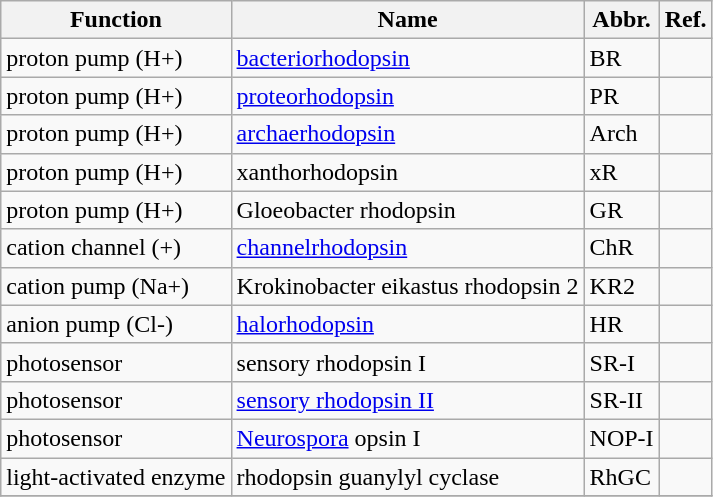<table class="wikitable">
<tr>
<th>Function</th>
<th>Name</th>
<th>Abbr.</th>
<th>Ref.</th>
</tr>
<tr>
<td>proton pump (H+)</td>
<td><a href='#'>bacteriorhodopsin</a></td>
<td>BR</td>
<td></td>
</tr>
<tr>
<td>proton pump (H+)</td>
<td><a href='#'>proteorhodopsin</a></td>
<td>PR</td>
<td></td>
</tr>
<tr>
<td>proton pump (H+)</td>
<td><a href='#'>archaerhodopsin</a></td>
<td>Arch</td>
<td></td>
</tr>
<tr>
<td>proton pump (H+)</td>
<td>xanthorhodopsin</td>
<td>xR</td>
<td></td>
</tr>
<tr>
<td>proton pump (H+)</td>
<td>Gloeobacter rhodopsin</td>
<td>GR</td>
<td></td>
</tr>
<tr>
<td>cation channel (+)</td>
<td><a href='#'>channelrhodopsin</a></td>
<td>ChR</td>
<td></td>
</tr>
<tr>
<td>cation pump (Na+)</td>
<td>Krokinobacter eikastus rhodopsin 2</td>
<td>KR2</td>
<td></td>
</tr>
<tr>
<td>anion pump (Cl-)</td>
<td><a href='#'>halorhodopsin</a></td>
<td>HR</td>
<td></td>
</tr>
<tr>
<td>photosensor</td>
<td>sensory rhodopsin I</td>
<td>SR-I</td>
<td></td>
</tr>
<tr>
<td>photosensor</td>
<td><a href='#'>sensory rhodopsin II</a></td>
<td>SR-II</td>
<td></td>
</tr>
<tr>
<td>photosensor</td>
<td><a href='#'>Neurospora</a> opsin I</td>
<td>NOP-I</td>
<td></td>
</tr>
<tr>
<td>light-activated enzyme</td>
<td>rhodopsin guanylyl cyclase</td>
<td>RhGC</td>
<td></td>
</tr>
<tr>
</tr>
</table>
